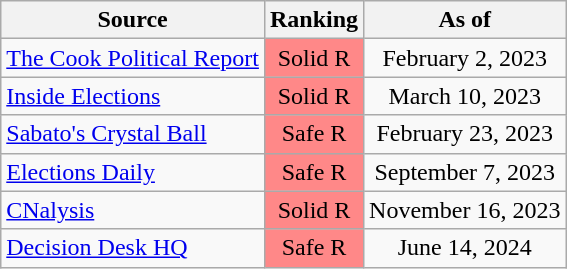<table class="wikitable" style="text-align:center">
<tr>
<th>Source</th>
<th>Ranking</th>
<th>As of</th>
</tr>
<tr>
<td align=left><a href='#'>The Cook Political Report</a></td>
<td style="color:black;background:#f88" data-sort-value=5>Solid R</td>
<td>February 2, 2023</td>
</tr>
<tr>
<td align=left><a href='#'>Inside Elections</a></td>
<td style="color:black;background:#f88" data-sort-value=5>Solid R</td>
<td>March 10, 2023</td>
</tr>
<tr>
<td align=left><a href='#'>Sabato's Crystal Ball</a></td>
<td style="color:black;background:#f88" data-sort-value=4>Safe R</td>
<td>February 23, 2023</td>
</tr>
<tr>
<td align=left><a href='#'>Elections Daily</a></td>
<td style="color:black;background:#f88" data-sort-value=4>Safe R</td>
<td>September 7, 2023</td>
</tr>
<tr>
<td align=left><a href='#'>CNalysis</a></td>
<td style="color:black;background:#f88" data-sort-value=5>Solid R</td>
<td>November 16, 2023</td>
</tr>
<tr>
<td align=left><a href='#'>Decision Desk HQ</a></td>
<td style="color:black;background:#f88" data-sort-value=4>Safe R</td>
<td>June 14, 2024</td>
</tr>
</table>
